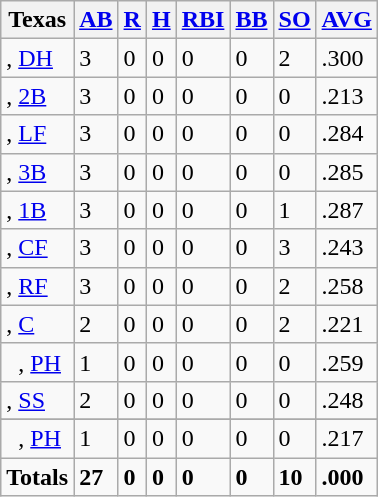<table class="wikitable sortable">
<tr>
<th>Texas</th>
<th><a href='#'>AB</a></th>
<th><a href='#'>R</a></th>
<th><a href='#'>H</a></th>
<th><a href='#'>RBI</a></th>
<th><a href='#'>BB</a></th>
<th><a href='#'>SO</a></th>
<th><a href='#'>AVG</a></th>
</tr>
<tr>
<td>, <a href='#'>DH</a></td>
<td>3</td>
<td>0</td>
<td>0</td>
<td>0</td>
<td>0</td>
<td>2</td>
<td>.300</td>
</tr>
<tr>
<td>, <a href='#'>2B</a></td>
<td>3</td>
<td>0</td>
<td>0</td>
<td>0</td>
<td>0</td>
<td>0</td>
<td>.213</td>
</tr>
<tr>
<td>, <a href='#'>LF</a></td>
<td>3</td>
<td>0</td>
<td>0</td>
<td>0</td>
<td>0</td>
<td>0</td>
<td>.284</td>
</tr>
<tr>
<td>, <a href='#'>3B</a></td>
<td>3</td>
<td>0</td>
<td>0</td>
<td>0</td>
<td>0</td>
<td>0</td>
<td>.285</td>
</tr>
<tr>
<td>, <a href='#'>1B</a></td>
<td>3</td>
<td>0</td>
<td>0</td>
<td>0</td>
<td>0</td>
<td>1</td>
<td>.287</td>
</tr>
<tr>
<td>, <a href='#'>CF</a></td>
<td>3</td>
<td>0</td>
<td>0</td>
<td>0</td>
<td>0</td>
<td>3</td>
<td>.243</td>
</tr>
<tr>
<td>, <a href='#'>RF</a></td>
<td>3</td>
<td>0</td>
<td>0</td>
<td>0</td>
<td>0</td>
<td>2</td>
<td>.258</td>
</tr>
<tr>
<td>, <a href='#'>C</a></td>
<td>2</td>
<td>0</td>
<td>0</td>
<td>0</td>
<td>0</td>
<td>2</td>
<td>.221</td>
</tr>
<tr>
<td>  , <a href='#'>PH</a></td>
<td>1</td>
<td>0</td>
<td>0</td>
<td>0</td>
<td>0</td>
<td>0</td>
<td>.259</td>
</tr>
<tr>
<td>, <a href='#'>SS</a></td>
<td>2</td>
<td>0</td>
<td>0</td>
<td>0</td>
<td>0</td>
<td>0</td>
<td>.248</td>
</tr>
<tr>
</tr>
<tr>
<td>  , <a href='#'>PH</a></td>
<td>1</td>
<td>0</td>
<td>0</td>
<td>0</td>
<td>0</td>
<td>0</td>
<td>.217</td>
</tr>
<tr class="sortbottom">
<td><strong>Totals</strong></td>
<td><strong>27</strong></td>
<td><strong>0</strong></td>
<td><strong>0</strong></td>
<td><strong>0</strong></td>
<td><strong>0</strong></td>
<td><strong>10</strong></td>
<td><strong>.000</strong></td>
</tr>
</table>
